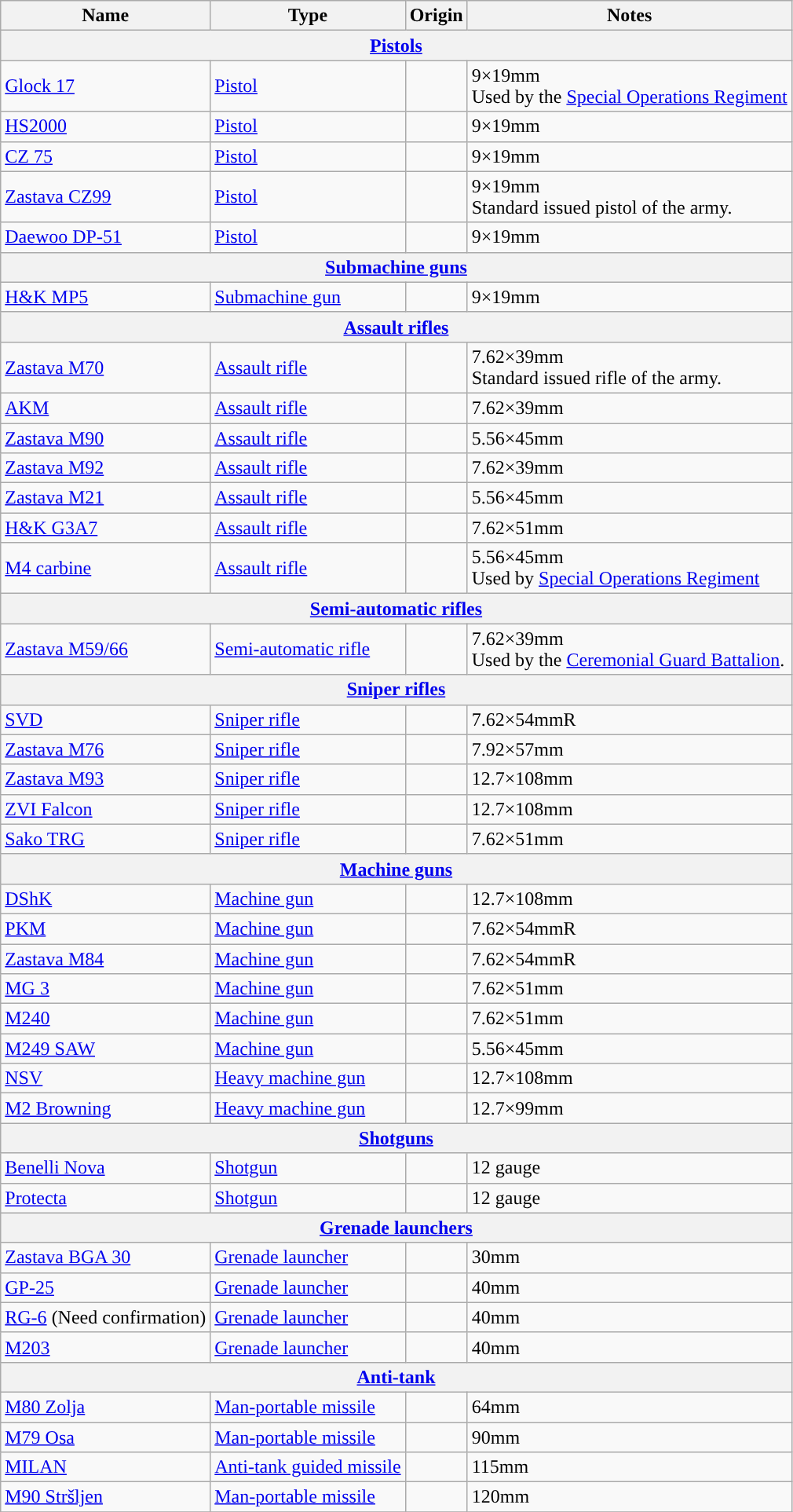<table class="wikitable">
<tr>
<th>Name</th>
<th>Type</th>
<th>Origin</th>
<th>Notes</th>
</tr>
<tr>
<th colspan="8"><a href='#'>Pistols</a></th>
</tr>
<tr>
<td><a href='#'>Glock 17</a></td>
<td><a href='#'>Pistol</a></td>
<td></td>
<td>9×19mm<br>Used by the <a href='#'>Special Operations Regiment</a></td>
</tr>
<tr>
<td><a href='#'>HS2000</a></td>
<td><a href='#'>Pistol</a></td>
<td></td>
<td>9×19mm</td>
</tr>
<tr>
<td><a href='#'>CZ 75</a></td>
<td><a href='#'>Pistol</a></td>
<td></td>
<td>9×19mm</td>
</tr>
<tr>
<td><a href='#'>Zastava CZ99</a></td>
<td><a href='#'>Pistol</a></td>
<td></td>
<td>9×19mm<br>Standard issued pistol of the army.</td>
</tr>
<tr>
<td><a href='#'>Daewoo DP-51</a></td>
<td><a href='#'>Pistol</a></td>
<td></td>
<td>9×19mm</td>
</tr>
<tr>
<th colspan="8"><a href='#'>Submachine guns</a></th>
</tr>
<tr>
<td><a href='#'>H&K MP5</a></td>
<td><a href='#'>Submachine gun</a></td>
<td></td>
<td>9×19mm</td>
</tr>
<tr>
<th colspan="8"><a href='#'>Assault rifles</a></th>
</tr>
<tr>
<td><a href='#'>Zastava M70</a></td>
<td><a href='#'>Assault rifle</a></td>
<td></td>
<td>7.62×39mm<br>Standard issued rifle of the army.</td>
</tr>
<tr>
<td><a href='#'>AKM</a></td>
<td><a href='#'>Assault rifle</a></td>
<td></td>
<td>7.62×39mm</td>
</tr>
<tr>
<td><a href='#'>Zastava M90</a></td>
<td><a href='#'>Assault rifle</a></td>
<td></td>
<td>5.56×45mm</td>
</tr>
<tr>
<td><a href='#'>Zastava M92</a></td>
<td><a href='#'>Assault rifle</a></td>
<td></td>
<td>7.62×39mm</td>
</tr>
<tr>
<td><a href='#'>Zastava M21</a></td>
<td><a href='#'>Assault rifle</a></td>
<td></td>
<td>5.56×45mm</td>
</tr>
<tr>
<td><a href='#'>H&K G3A7</a></td>
<td><a href='#'>Assault rifle</a></td>
<td></td>
<td>7.62×51mm</td>
</tr>
<tr>
<td><a href='#'>M4 carbine</a></td>
<td><a href='#'>Assault rifle</a></td>
<td></td>
<td>5.56×45mm<br>Used by <a href='#'>Special Operations Regiment</a> </td>
</tr>
<tr>
<th colspan="8" style="align: center;"><a href='#'>Semi-automatic rifles</a></th>
</tr>
<tr>
<td><a href='#'>Zastava M59/66</a></td>
<td><a href='#'>Semi-automatic rifle</a></td>
<td></td>
<td>7.62×39mm<br>Used by the <a href='#'>Ceremonial Guard Battalion</a>.</td>
</tr>
<tr>
<th colspan="8" style="align: center;"><a href='#'>Sniper rifles</a></th>
</tr>
<tr>
<td><a href='#'>SVD</a></td>
<td><a href='#'>Sniper rifle</a></td>
<td></td>
<td>7.62×54mmR</td>
</tr>
<tr>
<td><a href='#'>Zastava M76</a></td>
<td><a href='#'>Sniper rifle</a></td>
<td></td>
<td>7.92×57mm</td>
</tr>
<tr>
<td><a href='#'>Zastava M93</a></td>
<td><a href='#'>Sniper rifle</a></td>
<td></td>
<td>12.7×108mm</td>
</tr>
<tr>
<td><a href='#'>ZVI Falcon</a></td>
<td><a href='#'>Sniper rifle</a></td>
<td></td>
<td>12.7×108mm</td>
</tr>
<tr>
<td><a href='#'>Sako TRG</a></td>
<td><a href='#'>Sniper rifle</a></td>
<td></td>
<td>7.62×51mm</td>
</tr>
<tr>
<th colspan="8" style="align: center;"><a href='#'>Machine guns</a></th>
</tr>
<tr>
<td><a href='#'>DShK</a></td>
<td><a href='#'>Machine gun</a></td>
<td></td>
<td>12.7×108mm</td>
</tr>
<tr>
<td><a href='#'>PKM</a></td>
<td><a href='#'>Machine gun</a></td>
<td></td>
<td>7.62×54mmR</td>
</tr>
<tr>
<td><a href='#'>Zastava M84</a></td>
<td><a href='#'>Machine gun</a></td>
<td></td>
<td>7.62×54mmR</td>
</tr>
<tr>
<td><a href='#'>MG 3</a></td>
<td><a href='#'>Machine gun</a></td>
<td></td>
<td>7.62×51mm</td>
</tr>
<tr>
<td><a href='#'>M240</a></td>
<td><a href='#'>Machine gun</a></td>
<td></td>
<td>7.62×51mm</td>
</tr>
<tr>
<td><a href='#'>M249 SAW</a></td>
<td><a href='#'>Machine gun</a></td>
<td></td>
<td>5.56×45mm</td>
</tr>
<tr>
<td><a href='#'>NSV</a></td>
<td><a href='#'>Heavy machine gun</a></td>
<td></td>
<td>12.7×108mm</td>
</tr>
<tr>
<td><a href='#'>M2 Browning</a></td>
<td><a href='#'>Heavy machine gun</a></td>
<td></td>
<td>12.7×99mm</td>
</tr>
<tr>
<th colspan="8" style="align: center;"><a href='#'>Shotguns</a></th>
</tr>
<tr>
<td><a href='#'>Benelli Nova</a></td>
<td><a href='#'>Shotgun</a></td>
<td></td>
<td>12 gauge</td>
</tr>
<tr>
<td><a href='#'>Protecta</a></td>
<td><a href='#'>Shotgun</a></td>
<td></td>
<td>12 gauge</td>
</tr>
<tr>
<th colspan="8" style="align: center;"><a href='#'>Grenade launchers</a></th>
</tr>
<tr>
<td><a href='#'>Zastava BGA 30</a></td>
<td><a href='#'>Grenade launcher</a></td>
<td></td>
<td>30mm</td>
</tr>
<tr>
<td><a href='#'>GP-25</a></td>
<td><a href='#'>Grenade launcher</a></td>
<td></td>
<td>40mm</td>
</tr>
<tr>
<td><a href='#'>RG-6</a> (Need confirmation)</td>
<td><a href='#'>Grenade launcher</a></td>
<td></td>
<td>40mm</td>
</tr>
<tr>
<td><a href='#'>M203</a></td>
<td><a href='#'>Grenade launcher</a></td>
<td></td>
<td>40mm</td>
</tr>
<tr>
<th colspan="8" style="align: center;"><a href='#'>Anti-tank</a></th>
</tr>
<tr>
<td><a href='#'>M80 Zolja</a></td>
<td><a href='#'>Man-portable missile</a></td>
<td><br></td>
<td>64mm</td>
</tr>
<tr>
<td><a href='#'>M79 Osa</a></td>
<td><a href='#'>Man-portable missile</a></td>
<td><br></td>
<td>90mm</td>
</tr>
<tr>
<td><a href='#'>MILAN</a></td>
<td><a href='#'>Anti-tank guided missile</a></td>
<td></td>
<td>115mm</td>
</tr>
<tr>
<td><a href='#'>M90 Stršljen</a></td>
<td><a href='#'>Man-portable missile</a></td>
<td><br></td>
<td>120mm</td>
</tr>
<tr>
</tr>
</table>
